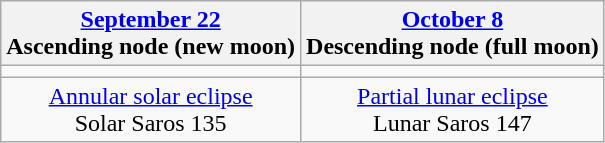<table class="wikitable">
<tr>
<th><a href='#'>September 22</a><br>Ascending node (new moon)<br></th>
<th><a href='#'>October 8</a><br>Descending node (full moon)<br></th>
</tr>
<tr>
<td></td>
<td></td>
</tr>
<tr align=center>
<td><a href='#'>Annular solar eclipse</a><br>Solar Saros 135</td>
<td><a href='#'>Partial lunar eclipse</a><br>Lunar Saros 147</td>
</tr>
</table>
